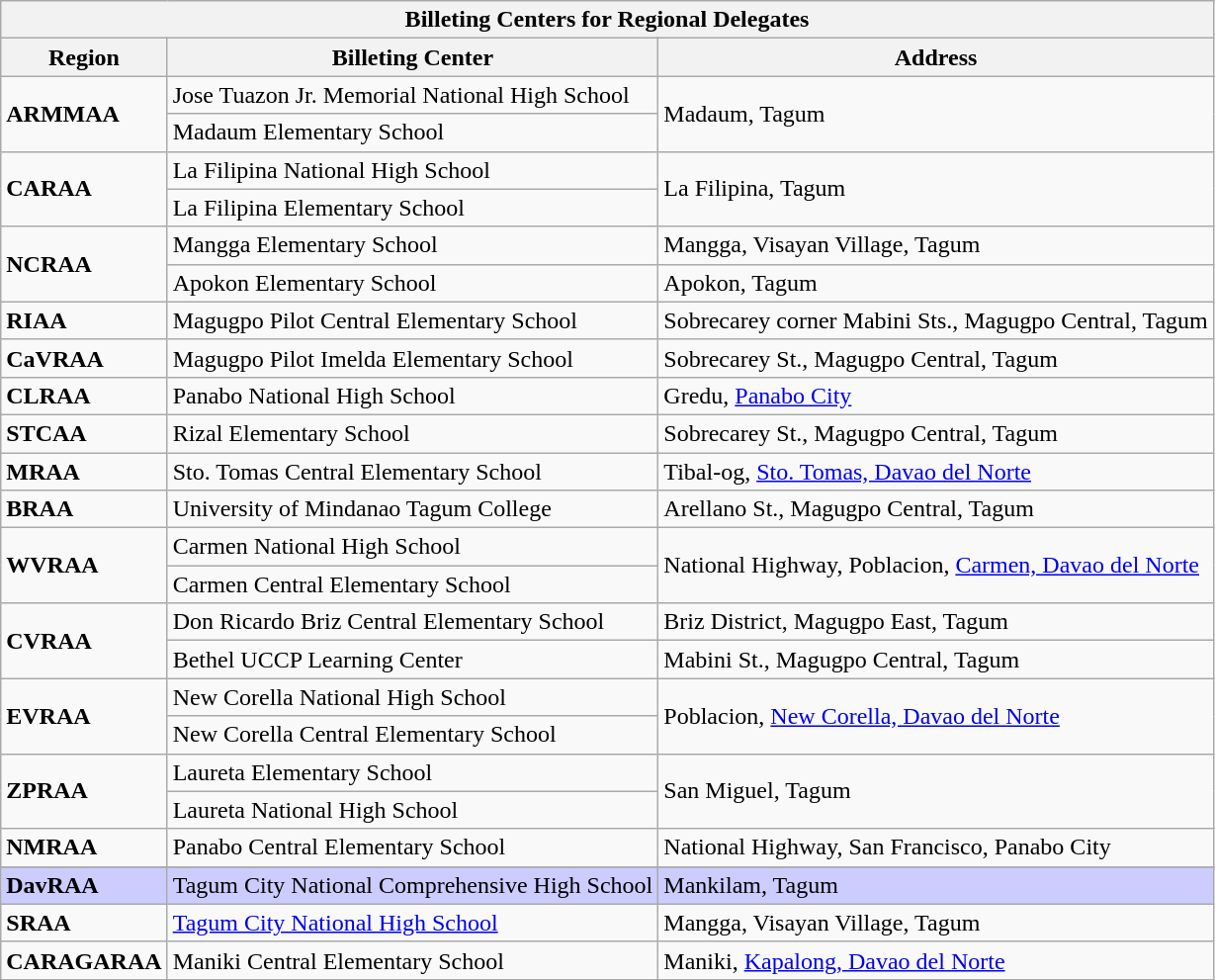<table class="wikitable">
<tr>
<th colspan=4>Billeting Centers for Regional Delegates</th>
</tr>
<tr>
<th>Region</th>
<th>Billeting Center</th>
<th>Address</th>
</tr>
<tr>
<td rowspan=2> <strong>ARMMAA</strong></td>
<td>Jose Tuazon Jr. Memorial National High School</td>
<td rowspan=2>Madaum, Tagum</td>
</tr>
<tr>
<td>Madaum Elementary School</td>
</tr>
<tr>
<td rowspan=2> <strong>CARAA</strong></td>
<td>La Filipina National High School</td>
<td rowspan=2>La Filipina, Tagum</td>
</tr>
<tr>
<td>La Filipina Elementary School</td>
</tr>
<tr>
<td rowspan=2> <strong>NCRAA</strong></td>
<td>Mangga Elementary School</td>
<td>Mangga, Visayan Village, Tagum</td>
</tr>
<tr>
<td>Apokon Elementary School</td>
<td>Apokon, Tagum</td>
</tr>
<tr>
<td> <strong>RIAA</strong></td>
<td>Magugpo Pilot Central Elementary School</td>
<td>Sobrecarey corner Mabini Sts., Magugpo Central, Tagum</td>
</tr>
<tr>
<td> <strong>CaVRAA</strong></td>
<td>Magugpo Pilot Imelda Elementary School</td>
<td>Sobrecarey St., Magugpo Central, Tagum</td>
</tr>
<tr>
<td> <strong>CLRAA</strong></td>
<td>Panabo National High School</td>
<td>Gredu, <a href='#'>Panabo City</a></td>
</tr>
<tr>
<td> <strong>STCAA</strong></td>
<td>Rizal Elementary School</td>
<td>Sobrecarey St., Magugpo Central, Tagum</td>
</tr>
<tr>
<td> <strong>MRAA</strong></td>
<td>Sto. Tomas Central Elementary School</td>
<td>Tibal-og, <a href='#'>Sto. Tomas, Davao del Norte</a></td>
</tr>
<tr>
<td> <strong>BRAA</strong></td>
<td>University of Mindanao Tagum College</td>
<td>Arellano St., Magugpo Central, Tagum</td>
</tr>
<tr>
<td rowspan=2> <strong>WVRAA</strong></td>
<td>Carmen National High School</td>
<td rowspan=2>National Highway, Poblacion, <a href='#'>Carmen, Davao del Norte</a></td>
</tr>
<tr>
<td>Carmen Central Elementary School</td>
</tr>
<tr>
<td rowspan=2> <strong>CVRAA</strong></td>
<td>Don Ricardo Briz Central Elementary School</td>
<td>Briz District, Magugpo East, Tagum</td>
</tr>
<tr>
<td>Bethel UCCP Learning Center</td>
<td>Mabini St., Magugpo Central, Tagum</td>
</tr>
<tr>
<td rowspan=2> <strong>EVRAA</strong></td>
<td>New Corella National High School</td>
<td rowspan=2>Poblacion, <a href='#'>New Corella, Davao del Norte</a></td>
</tr>
<tr>
<td>New Corella Central Elementary School</td>
</tr>
<tr>
<td rowspan=2> <strong>ZPRAA</strong></td>
<td>Laureta Elementary School</td>
<td rowspan=2>San Miguel, Tagum</td>
</tr>
<tr>
<td>Laureta National High School</td>
</tr>
<tr>
<td> <strong>NMRAA</strong></td>
<td>Panabo Central Elementary School</td>
<td>National Highway, San Francisco, Panabo City</td>
</tr>
<tr>
</tr>
<tr bgcolor=ccccff>
<td> <strong>DavRAA</strong></td>
<td>Tagum City National Comprehensive High School</td>
<td>Mankilam, Tagum</td>
</tr>
<tr>
<td> <strong>SRAA</strong></td>
<td><a href='#'>Tagum City National High School</a></td>
<td>Mangga, Visayan Village, Tagum</td>
</tr>
<tr>
<td> <strong>CARAGARAA</strong></td>
<td>Maniki Central Elementary School</td>
<td>Maniki, <a href='#'>Kapalong, Davao del Norte</a></td>
</tr>
</table>
